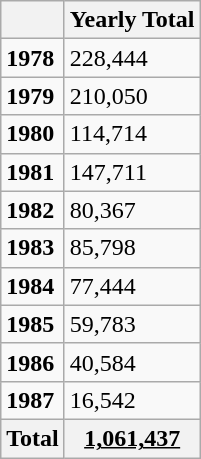<table class="wikitable">
<tr>
<th></th>
<th>Yearly Total</th>
</tr>
<tr>
<td><strong>1978</strong></td>
<td>228,444</td>
</tr>
<tr>
<td><strong>1979</strong></td>
<td>210,050</td>
</tr>
<tr>
<td><strong>1980</strong></td>
<td>114,714</td>
</tr>
<tr>
<td><strong>1981</strong></td>
<td>147,711</td>
</tr>
<tr>
<td><strong>1982</strong></td>
<td>80,367</td>
</tr>
<tr>
<td><strong>1983</strong></td>
<td>85,798</td>
</tr>
<tr>
<td><strong>1984</strong></td>
<td>77,444</td>
</tr>
<tr>
<td><strong>1985</strong></td>
<td>59,783</td>
</tr>
<tr>
<td><strong>1986</strong></td>
<td>40,584</td>
</tr>
<tr>
<td><strong>1987</strong></td>
<td>16,542</td>
</tr>
<tr>
<th><strong>Total</strong></th>
<th><strong><u>1,061,437</u></strong></th>
</tr>
</table>
